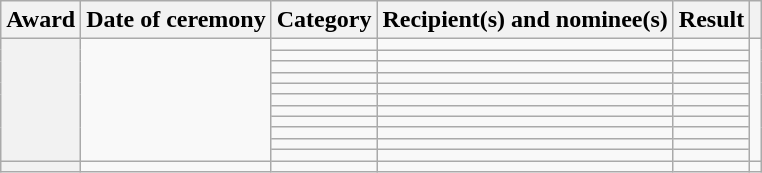<table class="wikitable plainrowheaders sortable">
<tr>
<th scope="col">Award</th>
<th scope="col">Date of ceremony</th>
<th scope="col">Category</th>
<th scope="col">Recipient(s) and nominee(s)</th>
<th scope="col">Result</th>
<th scope="col" class="unsortable"></th>
</tr>
<tr>
<th scope="row" rowspan="11"></th>
<td rowspan="11"></td>
<td></td>
<td></td>
<td></td>
<td style="text-align:center;" rowspan="11"></td>
</tr>
<tr>
<td></td>
<td></td>
<td></td>
</tr>
<tr>
<td></td>
<td></td>
<td></td>
</tr>
<tr>
<td></td>
<td></td>
<td></td>
</tr>
<tr>
<td></td>
<td></td>
<td></td>
</tr>
<tr>
<td></td>
<td></td>
<td></td>
</tr>
<tr>
<td></td>
<td></td>
<td></td>
</tr>
<tr>
<td></td>
<td></td>
<td></td>
</tr>
<tr>
<td></td>
<td></td>
<td></td>
</tr>
<tr>
<td></td>
<td></td>
<td></td>
</tr>
<tr>
<td></td>
<td></td>
<td></td>
</tr>
<tr>
<th scope="row" rowspan="1"></th>
<td rowspan="1"></td>
<td></td>
<td></td>
<td></td>
<td style="text-align:center;"></td>
</tr>
</table>
